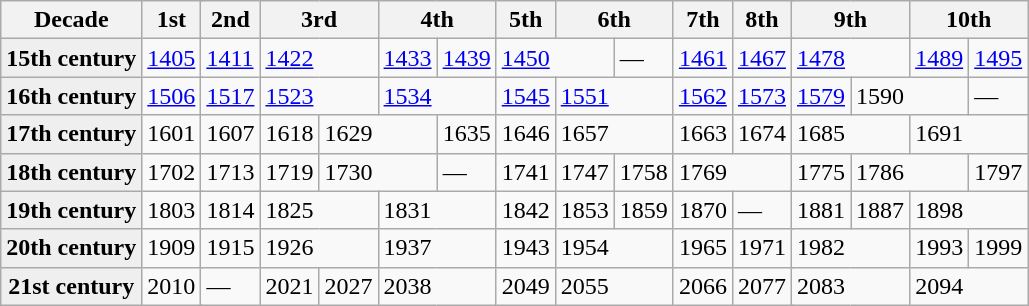<table class="wikitable">
<tr>
<th scope=row>Decade</th>
<th colspan=2>1st</th>
<th colspan=2>2nd</th>
<th colspan=2>3rd</th>
<th colspan=2>4th</th>
<th colspan=2>5th</th>
<th colspan=2>6th</th>
<th colspan=2>7th</th>
<th colspan=2>8th</th>
<th colspan=2>9th</th>
<th colspan=2>10th</th>
</tr>
<tr>
<th style="background-color:#efefef;">15th century</th>
<td colspan=2><a href='#'>1405</a></td>
<td colspan=2><a href='#'>1411</a></td>
<td colspan=2><a href='#'>1422</a></td>
<td><a href='#'>1433</a></td>
<td colspan=2><a href='#'>1439</a></td>
<td colspan=2><a href='#'>1450</a></td>
<td colspan=2>—</td>
<td><a href='#'>1461</a></td>
<td colspan=2><a href='#'>1467</a></td>
<td colspan=2><a href='#'>1478</a></td>
<td><a href='#'>1489</a></td>
<td colspan=2><a href='#'>1495</a></td>
</tr>
<tr>
<th style="background-color:#efefef;">16th century</th>
<td colspan=2><a href='#'>1506</a></td>
<td colspan=2><a href='#'>1517</a></td>
<td colspan=2><a href='#'>1523</a></td>
<td colspan=2><a href='#'>1534</a></td>
<td colspan=2><a href='#'>1545</a></td>
<td colspan=2><a href='#'>1551</a></td>
<td colspan=2><a href='#'>1562</a></td>
<td><a href='#'>1573</a></td>
<td colspan=2><a href='#'>1579</a> </td>
<td colspan=2>1590</td>
<td colspan=2>—</td>
</tr>
<tr>
<th style="background-color:#efefef;">17th century</th>
<td>1601</td>
<td colspan=2>1607</td>
<td colspan=2>1618</td>
<td colspan=2>1629</td>
<td>1635</td>
<td colspan=2>1646</td>
<td colspan=2>1657</td>
<td colspan=2>1663</td>
<td colspan="2">1674</td>
<td colspan=2>1685</td>
<td colspan=2>1691</td>
</tr>
<tr>
<th style="background-color:#efefef;">18th century</th>
<td colspan=2>1702</td>
<td>1713</td>
<td colspan=2>1719</td>
<td colspan=2>1730</td>
<td colspan=2>—</td>
<td>1741</td>
<td>1747</td>
<td colspan=2>1758</td>
<td colspan=2>1769</td>
<td colspan=2>1775</td>
<td colspan=2>1786</td>
<td colspan=2>1797</td>
</tr>
<tr>
<th style="background-color:#efefef;">19th century</th>
<td colspan=2>1803</td>
<td colspan=2>1814</td>
<td colspan=2>1825</td>
<td colspan=2>1831</td>
<td colspan=2>1842</td>
<td>1853</td>
<td>1859</td>
<td colspan=2>1870</td>
<td colspan=2>—</td>
<td>1881</td>
<td>1887</td>
<td colspan=2>1898</td>
</tr>
<tr>
<th style="background-color:#efefef;">20th century</th>
<td colspan=2>1909</td>
<td colspan=2>1915</td>
<td colspan=2>1926</td>
<td colspan=2>1937</td>
<td colspan=2>1943</td>
<td colspan=2>1954</td>
<td colspan=2>1965</td>
<td colspan=2>1971</td>
<td colspan=2>1982</td>
<td>1993</td>
<td>1999</td>
</tr>
<tr>
<th style="background-color:#efefef;">21st century</th>
<td colspan=2>2010</td>
<td colspan=2>—</td>
<td>2021</td>
<td>2027</td>
<td colspan=2>2038</td>
<td colspan=2>2049</td>
<td colspan=2>2055</td>
<td colspan=2>2066</td>
<td colspan=2>2077</td>
<td colspan=2>2083</td>
<td colspan=2>2094</td>
</tr>
</table>
